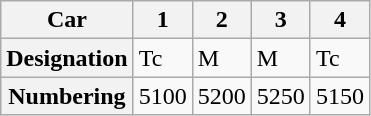<table class="wikitable">
<tr>
<th>Car</th>
<th>1</th>
<th>2</th>
<th>3</th>
<th>4</th>
</tr>
<tr>
<th>Designation</th>
<td>Tc</td>
<td>M</td>
<td>M</td>
<td>Tc</td>
</tr>
<tr>
<th>Numbering</th>
<td>5100</td>
<td>5200</td>
<td>5250</td>
<td>5150</td>
</tr>
</table>
